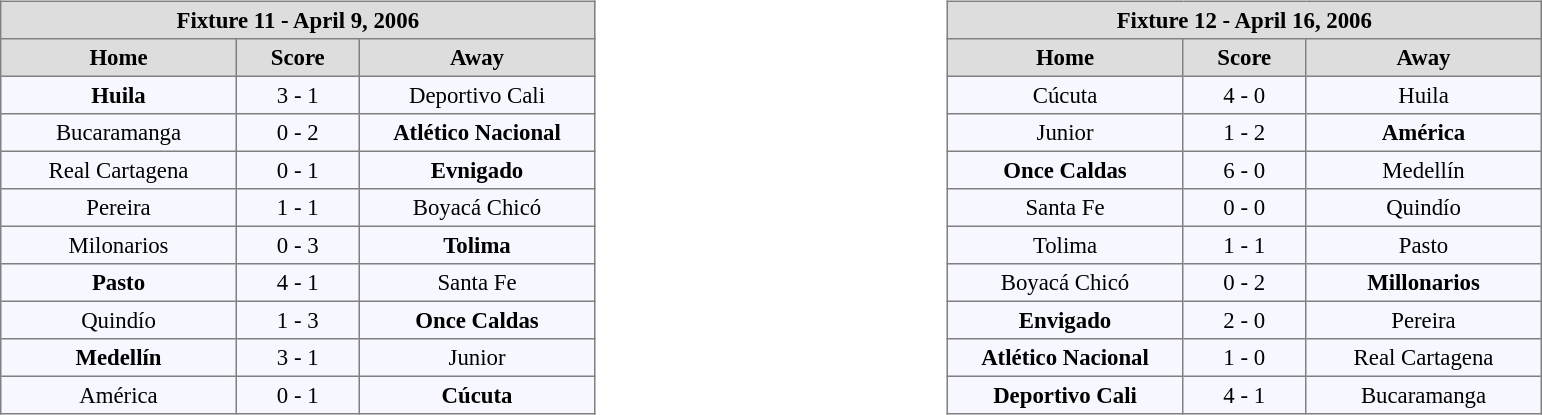<table width=100%>
<tr>
<td valign=top width=50% align=left><br><table align=center bgcolor="#f7f8ff" cellpadding="3" cellspacing="0" border="1" style="font-size: 95%; border: gray solid 1px; border-collapse: collapse;">
<tr align=center bgcolor=#DDDDDD style="color:black;">
<th colspan=3 align=center>Fixture 11 - April 9, 2006</th>
</tr>
<tr align=center bgcolor=#DDDDDD style="color:black;">
<th width="150">Home</th>
<th width="75">Score</th>
<th width="150">Away</th>
</tr>
<tr align=center>
<td><strong>Huila</strong></td>
<td>3 - 1</td>
<td>Deportivo Cali</td>
</tr>
<tr align=center>
<td>Bucaramanga</td>
<td>0 - 2</td>
<td><strong>Atlético Nacional</strong></td>
</tr>
<tr align=center>
<td>Real Cartagena</td>
<td>0 - 1</td>
<td><strong>Evnigado</strong></td>
</tr>
<tr align=center>
<td>Pereira</td>
<td>1 - 1</td>
<td>Boyacá Chicó</td>
</tr>
<tr align=center>
<td>Milonarios</td>
<td>0 - 3</td>
<td><strong>Tolima</strong></td>
</tr>
<tr align=center>
<td><strong>Pasto</strong></td>
<td>4 - 1</td>
<td>Santa Fe</td>
</tr>
<tr align=center>
<td>Quindío</td>
<td>1 - 3</td>
<td><strong>Once Caldas</strong></td>
</tr>
<tr align=center>
<td><strong>Medellín</strong></td>
<td>3 - 1</td>
<td>Junior</td>
</tr>
<tr align=center>
<td>América</td>
<td>0 - 1</td>
<td><strong>Cúcuta</strong></td>
</tr>
</table>
</td>
<td valign=top width=50% align=left><br><table align=center bgcolor="#f7f8ff" cellpadding="3" cellspacing="0" border="1" style="font-size: 95%; border: gray solid 1px; border-collapse: collapse;">
<tr align=center bgcolor=#DDDDDD style="color:black;">
<th colspan=3 align=center>Fixture 12 - April 16, 2006</th>
</tr>
<tr align=center bgcolor=#DDDDDD style="color:black;">
<th width="150">Home</th>
<th width="75">Score</th>
<th width="150">Away</th>
</tr>
<tr align=center>
<td>Cúcuta</td>
<td>4 - 0</td>
<td>Huila</td>
</tr>
<tr align=center>
<td>Junior</td>
<td>1 - 2</td>
<td><strong>América</strong></td>
</tr>
<tr align=center>
<td><strong>Once Caldas</strong></td>
<td>6 - 0</td>
<td>Medellín</td>
</tr>
<tr align=center>
<td>Santa Fe</td>
<td>0 - 0</td>
<td>Quindío</td>
</tr>
<tr align=center>
<td>Tolima</td>
<td>1 - 1</td>
<td>Pasto</td>
</tr>
<tr align=center>
<td>Boyacá Chicó</td>
<td>0 - 2</td>
<td><strong>Millonarios</strong></td>
</tr>
<tr align=center>
<td><strong>Envigado</strong></td>
<td>2 - 0</td>
<td>Pereira</td>
</tr>
<tr align=center>
<td><strong>Atlético Nacional</strong></td>
<td>1 - 0</td>
<td>Real Cartagena</td>
</tr>
<tr align=center>
<td><strong>Deportivo Cali</strong></td>
<td>4 - 1</td>
<td>Bucaramanga</td>
</tr>
</table>
</td>
</tr>
</table>
